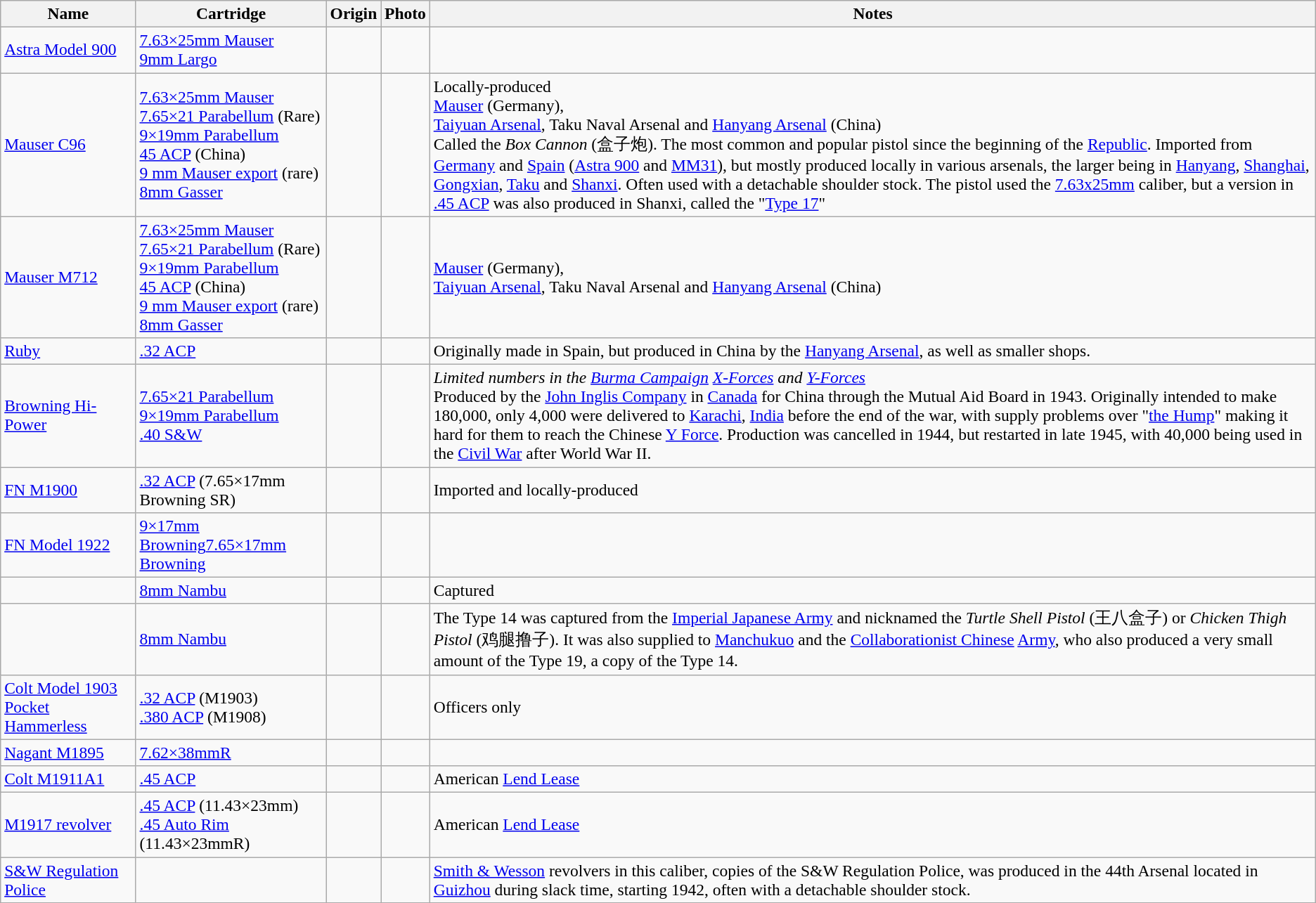<table class="wikitable sortable" style="font-size:98%;">
<tr>
<th>Name</th>
<th>Cartridge</th>
<th>Origin</th>
<th>Photo</th>
<th>Notes</th>
</tr>
<tr>
<td><a href='#'>Astra Model 900</a></td>
<td><a href='#'>7.63×25mm Mauser</a><br><a href='#'>9mm Largo</a></td>
<td></td>
<td></td>
<td></td>
</tr>
<tr>
<td><a href='#'>Mauser C96</a></td>
<td><a href='#'>7.63×25mm Mauser</a><br><a href='#'>7.65×21 Parabellum</a> (Rare)<br><a href='#'>9×19mm Parabellum</a><br><a href='#'>45 ACP</a> (China)<br><a href='#'>9 mm Mauser export</a> (rare)<br><a href='#'>8mm Gasser</a></td>
<td><br></td>
<td></td>
<td>Locally-produced<br><a href='#'>Mauser</a> (Germany),<br><a href='#'>Taiyuan Arsenal</a>, Taku Naval Arsenal and <a href='#'>Hanyang Arsenal</a> (China)<br>Called the <em>Box Cannon</em> (盒子炮). The most common and popular pistol since the beginning of the <a href='#'>Republic</a>. Imported from <a href='#'>Germany</a> and <a href='#'>Spain</a> (<a href='#'>Astra 900</a> and <a href='#'>MM31</a>), but mostly produced locally in various arsenals, the larger being in <a href='#'>Hanyang</a>, <a href='#'>Shanghai</a>, <a href='#'>Gongxian</a>, <a href='#'>Taku</a> and <a href='#'>Shanxi</a>. Often used with a detachable shoulder stock. The pistol used the <a href='#'>7.63x25mm</a> caliber, but a version in <a href='#'>.45 ACP</a> was also produced in Shanxi, called the "<a href='#'>Type 17</a>"</td>
</tr>
<tr>
<td><a href='#'>Mauser M712</a></td>
<td><a href='#'>7.63×25mm Mauser</a><br><a href='#'>7.65×21 Parabellum</a> (Rare)<br><a href='#'>9×19mm Parabellum</a><br><a href='#'>45 ACP</a> (China)<br><a href='#'>9 mm Mauser export</a> (rare)<br><a href='#'>8mm Gasser</a></td>
<td><br></td>
<td></td>
<td><a href='#'>Mauser</a> (Germany),<br><a href='#'>Taiyuan Arsenal</a>, Taku Naval Arsenal and <a href='#'>Hanyang Arsenal</a> (China)</td>
</tr>
<tr>
<td><a href='#'>Ruby</a></td>
<td><a href='#'>.32 ACP</a></td>
<td></td>
<td></td>
<td>Originally made in Spain, but produced in China by the <a href='#'>Hanyang Arsenal</a>, as well as smaller shops.</td>
</tr>
<tr>
<td><a href='#'>Browning Hi-Power</a></td>
<td><a href='#'>7.65×21 Parabellum</a><br><a href='#'>9×19mm Parabellum</a><br><a href='#'>.40 S&W</a></td>
<td><br></td>
<td></td>
<td><em>Limited numbers in the <a href='#'>Burma Campaign</a> <a href='#'>X-Forces</a> and <a href='#'>Y-Forces</a></em><br>Produced by the <a href='#'>John Inglis Company</a> in <a href='#'>Canada</a> for China through the Mutual Aid Board in 1943. Originally intended to make 180,000, only 4,000 were delivered to <a href='#'>Karachi</a>, <a href='#'>India</a> before the end of the war, with supply problems over "<a href='#'>the Hump</a>" making it hard for them to reach the Chinese <a href='#'>Y Force</a>. Production was cancelled in 1944, but restarted in late 1945, with 40,000 being used in the <a href='#'>Civil War</a> after World War II.</td>
</tr>
<tr>
<td><a href='#'>FN M1900</a></td>
<td><a href='#'>.32 ACP</a> (7.65×17mm Browning SR)</td>
<td></td>
<td></td>
<td>Imported and locally-produced<br></td>
</tr>
<tr>
<td><a href='#'>FN Model 1922</a></td>
<td><a href='#'>9×17mm Browning</a><a href='#'>7.65×17mm Browning</a></td>
<td></td>
<td></td>
<td></td>
</tr>
<tr>
<td></td>
<td><a href='#'>8mm Nambu</a></td>
<td></td>
<td></td>
<td>Captured</td>
</tr>
<tr>
<td></td>
<td><a href='#'>8mm Nambu</a></td>
<td></td>
<td></td>
<td>The Type 14 was captured from the <a href='#'>Imperial Japanese Army</a> and nicknamed the <em>Turtle Shell Pistol</em> (王八盒子) or <em>Chicken Thigh Pistol</em> (鸡腿撸子). It was also supplied to <a href='#'>Manchukuo</a> and the <a href='#'>Collaborationist Chinese</a> <a href='#'>Army</a>, who also produced a very small amount of the Type 19, a copy of the Type 14.</td>
</tr>
<tr>
<td><a href='#'>Colt Model 1903 Pocket Hammerless</a></td>
<td><a href='#'>.32 ACP</a> (M1903)<br><a href='#'>.380 ACP</a> (M1908)</td>
<td></td>
<td></td>
<td>Officers only</td>
</tr>
<tr>
<td><a href='#'>Nagant M1895</a></td>
<td><a href='#'>7.62×38mmR</a></td>
<td></td>
<td></td>
<td></td>
</tr>
<tr>
<td><a href='#'>Colt M1911A1</a></td>
<td><a href='#'>.45 ACP</a></td>
<td></td>
<td></td>
<td>American <a href='#'>Lend Lease</a></td>
</tr>
<tr>
<td><a href='#'>M1917 revolver</a></td>
<td><a href='#'>.45 ACP</a> (11.43×23mm)<br><a href='#'>.45 Auto Rim</a> (11.43×23mmR)</td>
<td></td>
<td></td>
<td>American <a href='#'>Lend Lease</a></td>
</tr>
<tr>
<td><a href='#'>S&W Regulation Police</a></td>
<td></td>
<td></td>
<td></td>
<td><a href='#'>Smith & Wesson</a> revolvers in this caliber, copies of the S&W Regulation Police, was produced in the 44th Arsenal located in <a href='#'>Guizhou</a> during slack time, starting 1942, often with a detachable shoulder stock.</td>
</tr>
</table>
